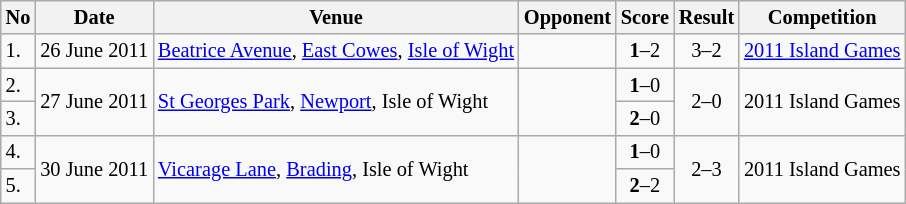<table class="wikitable" style="font-size:85%;">
<tr>
<th>No</th>
<th>Date</th>
<th>Venue</th>
<th>Opponent</th>
<th>Score</th>
<th>Result</th>
<th>Competition</th>
</tr>
<tr>
<td>1.</td>
<td>26 June 2011</td>
<td><a href='#'>Beatrice Avenue</a>, <a href='#'>East Cowes</a>, <a href='#'>Isle of Wight</a></td>
<td></td>
<td align=center><strong>1</strong>–2</td>
<td align=center>3–2</td>
<td><a href='#'>2011 Island Games</a></td>
</tr>
<tr>
<td>2.</td>
<td rowspan="2">27 June 2011</td>
<td rowspan="2"><a href='#'>St Georges Park</a>, <a href='#'>Newport</a>, Isle of Wight</td>
<td rowspan="2"></td>
<td align=center><strong>1</strong>–0</td>
<td rowspan="2" style="text-align:center">2–0</td>
<td rowspan="2">2011 Island Games</td>
</tr>
<tr>
<td>3.</td>
<td align=center><strong>2</strong>–0</td>
</tr>
<tr>
<td>4.</td>
<td rowspan="2">30 June 2011</td>
<td rowspan="2"><a href='#'>Vicarage Lane</a>, <a href='#'>Brading</a>, Isle of Wight</td>
<td rowspan="2"></td>
<td align=center><strong>1</strong>–0</td>
<td rowspan="2" style="text-align:center">2–3</td>
<td rowspan="2">2011 Island Games</td>
</tr>
<tr>
<td>5.</td>
<td align=center><strong>2</strong>–2</td>
</tr>
</table>
